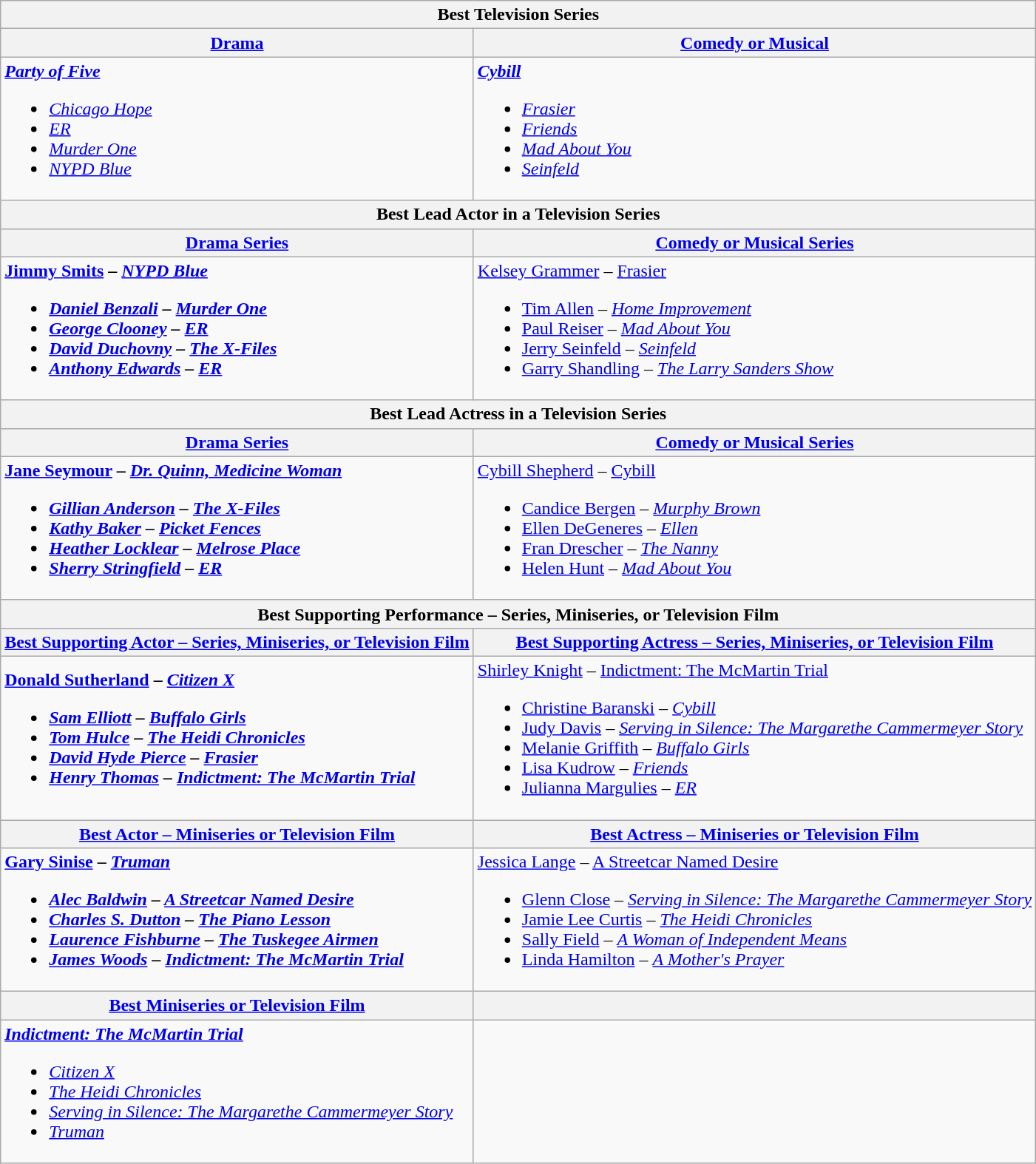<table class="wikitable" style="width=100%">
<tr>
<th colspan="2">Best Television Series</th>
</tr>
<tr>
<th style="width=50%"><a href='#'>Drama</a></th>
<th style="width=50%"><a href='#'>Comedy or Musical</a></th>
</tr>
<tr>
<td valign="top"><strong><em><a href='#'>Party of Five</a></em></strong><br><ul><li><em><a href='#'>Chicago Hope</a></em></li><li><em><a href='#'>ER</a></em></li><li><em><a href='#'>Murder One</a></em></li><li><em><a href='#'>NYPD Blue</a></em></li></ul></td>
<td valign="top"><strong><em><a href='#'>Cybill</a></em></strong><br><ul><li><em><a href='#'>Frasier</a></em></li><li><em><a href='#'>Friends</a></em></li><li><em><a href='#'>Mad About You</a></em></li><li><em><a href='#'>Seinfeld</a></em></li></ul></td>
</tr>
<tr>
<th colspan="2">Best Lead Actor in a Television Series</th>
</tr>
<tr>
<th><a href='#'>Drama Series</a></th>
<th><a href='#'>Comedy or Musical Series</a></th>
</tr>
<tr>
<td><strong><a href='#'>Jimmy Smits</a> – <em><a href='#'>NYPD Blue</a><strong><em><br><ul><li><a href='#'>Daniel Benzali</a> – </em><a href='#'>Murder One</a><em></li><li><a href='#'>George Clooney</a> – </em><a href='#'>ER</a><em></li><li><a href='#'>David Duchovny</a> – </em><a href='#'>The X-Files</a><em></li><li><a href='#'>Anthony Edwards</a> – </em><a href='#'>ER</a><em></li></ul></td>
<td></strong><a href='#'>Kelsey Grammer</a> – </em><a href='#'>Frasier</a></em></strong><br><ul><li><a href='#'>Tim Allen</a> – <em><a href='#'>Home Improvement</a></em></li><li><a href='#'>Paul Reiser</a> – <em><a href='#'>Mad About You</a></em></li><li><a href='#'>Jerry Seinfeld</a> – <em><a href='#'>Seinfeld</a></em></li><li><a href='#'>Garry Shandling</a> – <em><a href='#'>The Larry Sanders Show</a></em></li></ul></td>
</tr>
<tr>
<th colspan="2">Best Lead Actress in a Television Series</th>
</tr>
<tr>
<th><a href='#'>Drama Series</a></th>
<th><a href='#'>Comedy or Musical Series</a></th>
</tr>
<tr>
<td><strong><a href='#'>Jane Seymour</a> – <em><a href='#'>Dr. Quinn, Medicine Woman</a><strong><em><br><ul><li><a href='#'>Gillian Anderson</a> – </em><a href='#'>The X-Files</a><em></li><li><a href='#'>Kathy Baker</a> – </em><a href='#'>Picket Fences</a><em></li><li><a href='#'>Heather Locklear</a> – </em><a href='#'>Melrose Place</a><em></li><li><a href='#'>Sherry Stringfield</a> – </em><a href='#'>ER</a><em></li></ul></td>
<td></strong><a href='#'>Cybill Shepherd</a> – </em><a href='#'>Cybill</a></em></strong><br><ul><li><a href='#'>Candice Bergen</a> – <em><a href='#'>Murphy Brown</a></em></li><li><a href='#'>Ellen DeGeneres</a> – <em><a href='#'>Ellen</a></em></li><li><a href='#'>Fran Drescher</a> – <em><a href='#'>The Nanny</a></em></li><li><a href='#'>Helen Hunt</a> – <em><a href='#'>Mad About You</a></em></li></ul></td>
</tr>
<tr>
<th colspan="2">Best Supporting Performance – Series, Miniseries, or Television Film</th>
</tr>
<tr>
<th><a href='#'>Best Supporting Actor – Series, Miniseries, or Television Film</a></th>
<th><a href='#'>Best Supporting Actress – Series, Miniseries, or Television Film</a></th>
</tr>
<tr>
<td><strong><a href='#'>Donald Sutherland</a> – <em><a href='#'>Citizen X</a><strong><em><br><ul><li><a href='#'>Sam Elliott</a> – </em><a href='#'>Buffalo Girls</a><em></li><li><a href='#'>Tom Hulce</a> – </em><a href='#'>The Heidi Chronicles</a><em></li><li><a href='#'>David Hyde Pierce</a> – </em><a href='#'>Frasier</a><em></li><li><a href='#'>Henry Thomas</a> – </em><a href='#'>Indictment: The McMartin Trial</a><em></li></ul></td>
<td></strong><a href='#'>Shirley Knight</a> – </em><a href='#'>Indictment: The McMartin Trial</a></em></strong><br><ul><li><a href='#'>Christine Baranski</a> – <em><a href='#'>Cybill</a></em></li><li><a href='#'>Judy Davis</a> – <em><a href='#'>Serving in Silence: The Margarethe Cammermeyer Story</a></em></li><li><a href='#'>Melanie Griffith</a> – <em><a href='#'>Buffalo Girls</a></em></li><li><a href='#'>Lisa Kudrow</a> – <em><a href='#'>Friends</a></em></li><li><a href='#'>Julianna Margulies</a> – <em><a href='#'>ER</a></em></li></ul></td>
</tr>
<tr>
<th><a href='#'>Best Actor – Miniseries or Television Film</a></th>
<th><a href='#'>Best Actress – Miniseries or Television Film</a></th>
</tr>
<tr>
<td><strong><a href='#'>Gary Sinise</a> – <em><a href='#'>Truman</a><strong><em><br><ul><li><a href='#'>Alec Baldwin</a> – </em><a href='#'>A Streetcar Named Desire</a><em></li><li><a href='#'>Charles S. Dutton</a> – </em><a href='#'>The Piano Lesson</a><em></li><li><a href='#'>Laurence Fishburne</a> – </em><a href='#'>The Tuskegee Airmen</a><em></li><li><a href='#'>James Woods</a> – </em><a href='#'>Indictment: The McMartin Trial</a><em></li></ul></td>
<td></strong><a href='#'>Jessica Lange</a> – </em><a href='#'>A Streetcar Named Desire</a></em></strong><br><ul><li><a href='#'>Glenn Close</a> – <em><a href='#'>Serving in Silence: The Margarethe Cammermeyer Story</a></em></li><li><a href='#'>Jamie Lee Curtis</a> – <em><a href='#'>The Heidi Chronicles</a></em></li><li><a href='#'>Sally Field</a> – <em><a href='#'>A Woman of Independent Means</a></em></li><li><a href='#'>Linda Hamilton</a> – <em><a href='#'>A Mother's Prayer</a></em></li></ul></td>
</tr>
<tr>
<th><a href='#'>Best Miniseries or Television Film</a></th>
<th></th>
</tr>
<tr>
<td><strong><em><a href='#'>Indictment: The McMartin Trial</a></em></strong><br><ul><li><em><a href='#'>Citizen X</a></em></li><li><em><a href='#'>The Heidi Chronicles</a></em></li><li><em><a href='#'>Serving in Silence: The Margarethe Cammermeyer Story</a></em></li><li><em><a href='#'>Truman</a></em></li></ul></td>
<td></td>
</tr>
</table>
